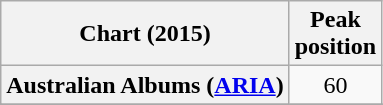<table class="wikitable sortable plainrowheaders" style="text-align:center">
<tr>
<th scope="col">Chart (2015)</th>
<th scope="col">Peak<br> position</th>
</tr>
<tr>
<th scope="row">Australian Albums (<a href='#'>ARIA</a>)</th>
<td>60</td>
</tr>
<tr>
</tr>
<tr>
</tr>
<tr>
</tr>
</table>
